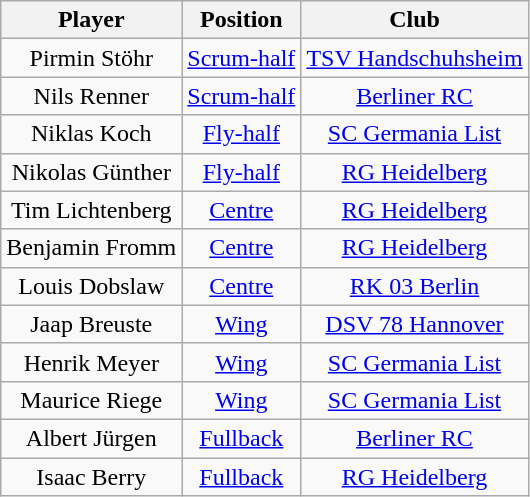<table class="wikitable" style="text-align:center">
<tr>
<th>Player</th>
<th>Position</th>
<th>Club</th>
</tr>
<tr>
<td>Pirmin Stöhr</td>
<td><a href='#'>Scrum-half</a></td>
<td> <a href='#'>TSV Handschuhsheim</a></td>
</tr>
<tr>
<td>Nils Renner</td>
<td><a href='#'>Scrum-half</a></td>
<td> <a href='#'>Berliner RC</a></td>
</tr>
<tr>
<td>Niklas Koch</td>
<td><a href='#'>Fly-half</a></td>
<td> <a href='#'>SC Germania List</a></td>
</tr>
<tr>
<td>Nikolas Günther</td>
<td><a href='#'>Fly-half</a></td>
<td> <a href='#'>RG Heidelberg</a></td>
</tr>
<tr>
<td>Tim Lichtenberg</td>
<td><a href='#'>Centre</a></td>
<td> <a href='#'>RG Heidelberg</a></td>
</tr>
<tr>
<td>Benjamin Fromm</td>
<td><a href='#'>Centre</a></td>
<td> <a href='#'>RG Heidelberg</a></td>
</tr>
<tr>
<td>Louis Dobslaw</td>
<td><a href='#'>Centre</a></td>
<td> <a href='#'>RK 03 Berlin</a></td>
</tr>
<tr>
<td>Jaap Breuste</td>
<td><a href='#'>Wing</a></td>
<td> <a href='#'>DSV 78 Hannover</a></td>
</tr>
<tr>
<td>Henrik Meyer</td>
<td><a href='#'>Wing</a></td>
<td> <a href='#'>SC Germania List</a></td>
</tr>
<tr>
<td>Maurice Riege</td>
<td><a href='#'>Wing</a></td>
<td> <a href='#'>SC Germania List</a></td>
</tr>
<tr>
<td>Albert Jürgen</td>
<td><a href='#'>Fullback</a></td>
<td> <a href='#'>Berliner RC</a></td>
</tr>
<tr>
<td>Isaac Berry</td>
<td><a href='#'>Fullback</a></td>
<td> <a href='#'>RG Heidelberg</a></td>
</tr>
</table>
